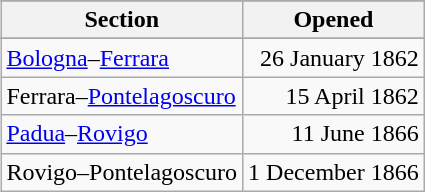<table class="wikitable" style="float:right">
<tr>
</tr>
<tr style="background:#efefef;">
<th>Section</th>
<th>Opened</th>
</tr>
<tr>
</tr>
<tr>
<td align="left"><a href='#'>Bologna</a>–<a href='#'>Ferrara</a></td>
<td align="right">26 January 1862</td>
</tr>
<tr>
<td align="left">Ferrara–<a href='#'>Pontelagoscuro</a></td>
<td align="right">15 April 1862</td>
</tr>
<tr>
<td align="left"><a href='#'>Padua</a>–<a href='#'>Rovigo</a></td>
<td align="right">11 June 1866</td>
</tr>
<tr>
<td align="left">Rovigo–Pontelagoscuro</td>
<td align="right">1 December 1866</td>
</tr>
</table>
